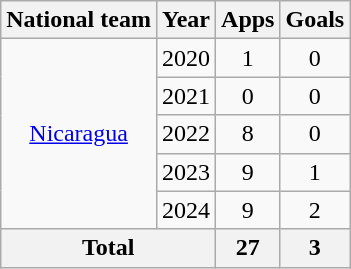<table class="wikitable" style="text-align:center">
<tr>
<th>National team</th>
<th>Year</th>
<th>Apps</th>
<th>Goals</th>
</tr>
<tr>
<td rowspan=5><a href='#'>Nicaragua</a></td>
<td>2020</td>
<td>1</td>
<td>0</td>
</tr>
<tr>
<td>2021</td>
<td>0</td>
<td>0</td>
</tr>
<tr>
<td>2022</td>
<td>8</td>
<td>0</td>
</tr>
<tr>
<td>2023</td>
<td>9</td>
<td>1</td>
</tr>
<tr>
<td>2024</td>
<td>9</td>
<td>2</td>
</tr>
<tr>
<th colspan=2>Total</th>
<th>27</th>
<th>3</th>
</tr>
</table>
